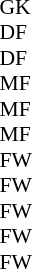<table cellspacing="0" cellpadding="0" style="font-size:90%; margin:0.2em auto;">
<tr>
<th width="25"></th>
<th width="25"></th>
</tr>
<tr>
<td>GK</td>
<td></td>
<td></td>
</tr>
<tr>
<td>DF</td>
<td></td>
<td></td>
</tr>
<tr>
<td>DF</td>
<td></td>
<td></td>
</tr>
<tr>
<td>MF</td>
<td></td>
<td></td>
</tr>
<tr>
<td>MF</td>
<td></td>
<td></td>
</tr>
<tr>
<td>MF</td>
<td></td>
<td></td>
</tr>
<tr>
<td>FW</td>
<td></td>
<td></td>
</tr>
<tr>
<td>FW</td>
<td></td>
<td></td>
</tr>
<tr>
<td>FW</td>
<td></td>
<td></td>
</tr>
<tr>
<td>FW</td>
<td></td>
<td></td>
</tr>
<tr>
<td>FW</td>
<td></td>
<td></td>
</tr>
</table>
